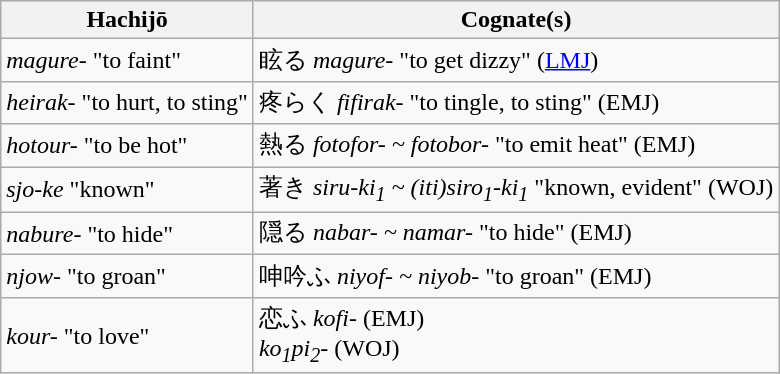<table class="wikitable">
<tr>
<th>Hachijō</th>
<th>Cognate(s)</th>
</tr>
<tr>
<td><em>magure-</em> "to faint"</td>
<td>眩る <em>magure-</em> "to get dizzy" (<a href='#'><span>LMJ</span></a>)</td>
</tr>
<tr>
<td><em>heirak-</em> "to hurt, to sting"</td>
<td>疼らく <em>fifirak-</em> "to tingle, to sting" (EMJ)</td>
</tr>
<tr>
<td><em>hotour-</em> "to be hot"</td>
<td>熱る <em>fotofor- ~ fotobor-</em> "to emit heat" (EMJ)</td>
</tr>
<tr>
<td><em>sjo-ke</em> "known"</td>
<td>著き <em>siru-ki<sub>1</sub> ~ (iti)siro<sub>1</sub>-ki<sub>1</sub></em> "known, evident" (WOJ)</td>
</tr>
<tr>
<td><em>nabure-</em> "to hide"</td>
<td>隠る <em>nabar- ~ namar-</em> "to hide" (EMJ)</td>
</tr>
<tr>
<td><em>njow-</em> "to groan"</td>
<td>呻吟ふ <em>niyof- ~ niyob-</em> "to groan" (EMJ)</td>
</tr>
<tr>
<td><em>kour-</em> "to love"</td>
<td>恋ふ <em>kofi-</em> (EMJ)<br><em>ko<sub>1</sub>pi<sub>2</sub>-</em> (WOJ)</td>
</tr>
</table>
